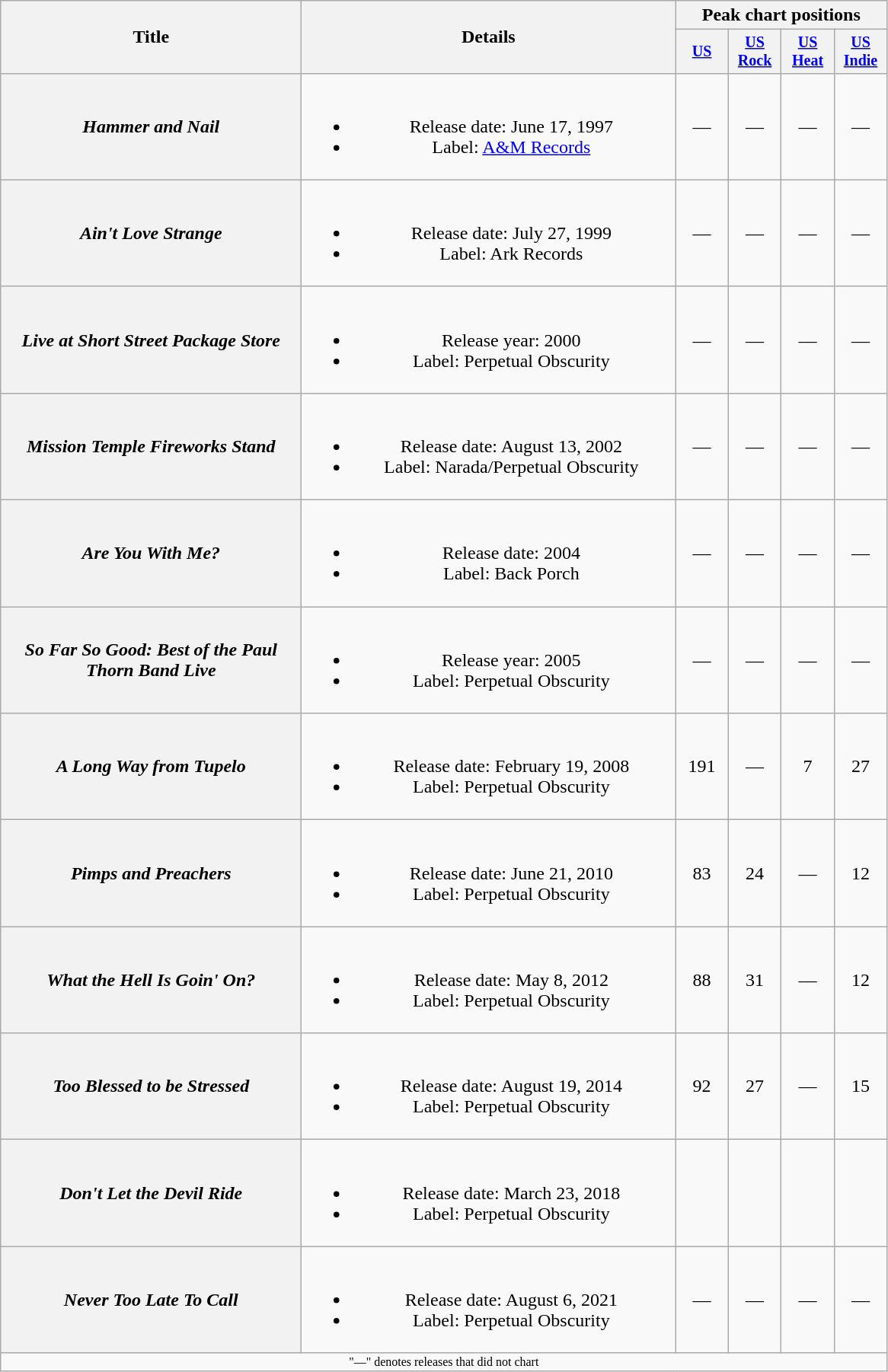<table class="wikitable plainrowheaders" style="text-align:center;">
<tr>
<th rowspan="2" style="width:16em;">Title</th>
<th rowspan="2" style="width:20em;">Details</th>
<th colspan="4">Peak chart positions</th>
</tr>
<tr style="font-size:smaller;">
<th width="40"><a href='#'>US</a><br></th>
<th width="40"><a href='#'>US Rock</a><br></th>
<th width="40"><a href='#'>US Heat</a><br></th>
<th width="40"><a href='#'>US Indie</a><br></th>
</tr>
<tr>
<th scope="row"><em>Hammer and Nail</em></th>
<td><br><ul><li>Release date: June 17, 1997</li><li>Label: <a href='#'>A&M Records</a></li></ul></td>
<td>—</td>
<td>—</td>
<td>—</td>
<td>—</td>
</tr>
<tr>
<th scope="row"><em>Ain't Love Strange</em></th>
<td><br><ul><li>Release date: July 27, 1999</li><li>Label: Ark Records</li></ul></td>
<td>—</td>
<td>—</td>
<td>—</td>
<td>—</td>
</tr>
<tr>
<th scope="row"><em>Live at Short Street Package Store</em></th>
<td><br><ul><li>Release year: 2000</li><li>Label: Perpetual Obscurity</li></ul></td>
<td>—</td>
<td>—</td>
<td>—</td>
<td>—</td>
</tr>
<tr>
<th scope="row"><em>Mission Temple Fireworks Stand</em></th>
<td><br><ul><li>Release date: August 13, 2002</li><li>Label: Narada/Perpetual Obscurity</li></ul></td>
<td>—</td>
<td>—</td>
<td>—</td>
<td>—</td>
</tr>
<tr>
<th scope="row"><em>Are You With Me?</em></th>
<td><br><ul><li>Release date: 2004</li><li>Label: Back Porch</li></ul></td>
<td>—</td>
<td>—</td>
<td>—</td>
<td>—</td>
</tr>
<tr>
<th scope="row"><em>So Far So Good: Best of the Paul Thorn Band Live</em></th>
<td><br><ul><li>Release year: 2005</li><li>Label: Perpetual Obscurity</li></ul></td>
<td>—</td>
<td>—</td>
<td>—</td>
<td>—</td>
</tr>
<tr>
<th scope="row"><em>A Long Way from Tupelo</em></th>
<td><br><ul><li>Release date: February 19, 2008</li><li>Label: Perpetual Obscurity</li></ul></td>
<td>191</td>
<td>—</td>
<td>7</td>
<td>27</td>
</tr>
<tr>
<th scope="row"><em>Pimps and Preachers</em></th>
<td><br><ul><li>Release date: June 21, 2010</li><li>Label: Perpetual Obscurity</li></ul></td>
<td>83</td>
<td>24</td>
<td>—</td>
<td>12</td>
</tr>
<tr>
<th scope="row"><em>What the Hell Is Goin' On?</em></th>
<td><br><ul><li>Release date: May 8, 2012</li><li>Label: Perpetual Obscurity</li></ul></td>
<td>88</td>
<td>31</td>
<td>—</td>
<td>12</td>
</tr>
<tr>
<th scope="row"><em>Too Blessed to be Stressed</em></th>
<td><br><ul><li>Release date: August 19, 2014</li><li>Label: Perpetual Obscurity</li></ul></td>
<td>92</td>
<td>27</td>
<td>—</td>
<td>15</td>
</tr>
<tr>
<th scope="row"><em>Don't Let the Devil Ride</em></th>
<td><br><ul><li>Release date: March 23, 2018</li><li>Label: Perpetual Obscurity</li></ul></td>
<td></td>
<td></td>
<td></td>
<td></td>
</tr>
<tr>
<th scope="row"><em>Never Too Late To Call</em></th>
<td><br><ul><li>Release date: August 6, 2021</li><li>Label: Perpetual Obscurity</li></ul></td>
<td>—</td>
<td>—</td>
<td>—</td>
<td>—</td>
</tr>
<tr>
<td colspan="10" style="font-size:8pt">"—" denotes releases that did not chart</td>
</tr>
</table>
